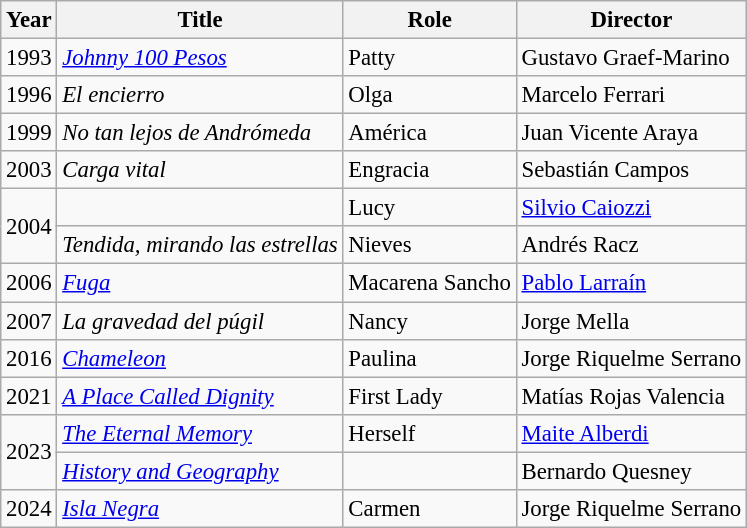<table class="wikitable" style="font-size: 95%;">
<tr>
<th>Year</th>
<th>Title</th>
<th>Role</th>
<th>Director</th>
</tr>
<tr>
<td>1993</td>
<td><em><a href='#'>Johnny 100 Pesos</a></em></td>
<td>Patty</td>
<td>Gustavo Graef-Marino</td>
</tr>
<tr>
<td>1996</td>
<td><em>El encierro</em></td>
<td>Olga</td>
<td>Marcelo Ferrari</td>
</tr>
<tr>
<td>1999</td>
<td><em>No tan lejos de Andrómeda</em></td>
<td>América</td>
<td>Juan Vicente Araya</td>
</tr>
<tr>
<td>2003</td>
<td><em>Carga vital</em></td>
<td>Engracia</td>
<td>Sebastián Campos</td>
</tr>
<tr>
<td rowspan="2">2004</td>
<td><em></em></td>
<td>Lucy</td>
<td><a href='#'>Silvio Caiozzi</a></td>
</tr>
<tr>
<td><em>Tendida, mirando las estrellas</em></td>
<td>Nieves</td>
<td>Andrés Racz</td>
</tr>
<tr>
<td>2006</td>
<td><em><a href='#'>Fuga</a></em></td>
<td>Macarena Sancho</td>
<td><a href='#'>Pablo Larraín</a></td>
</tr>
<tr>
<td>2007</td>
<td><em>La gravedad del púgil</em></td>
<td>Nancy</td>
<td>Jorge Mella</td>
</tr>
<tr>
<td>2016</td>
<td><em><a href='#'>Chameleon</a></em></td>
<td>Paulina</td>
<td>Jorge Riquelme Serrano</td>
</tr>
<tr>
<td>2021</td>
<td><em><a href='#'>A Place Called Dignity</a></em></td>
<td>First Lady</td>
<td>Matías Rojas Valencia</td>
</tr>
<tr>
<td rowspan="2">2023</td>
<td><em><a href='#'>The Eternal Memory</a></em></td>
<td>Herself</td>
<td><a href='#'>Maite Alberdi</a></td>
</tr>
<tr>
<td><em><a href='#'>History and Geography</a></em></td>
<td></td>
<td>Bernardo Quesney</td>
</tr>
<tr>
<td>2024</td>
<td><em><a href='#'>Isla Negra</a></em></td>
<td>Carmen</td>
<td>Jorge Riquelme Serrano</td>
</tr>
</table>
